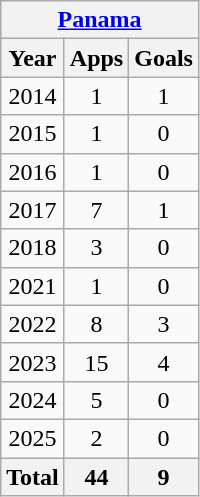<table class="wikitable" style="text-align:center">
<tr>
<th colspan=3><a href='#'>Panama</a></th>
</tr>
<tr>
<th>Year</th>
<th>Apps</th>
<th>Goals</th>
</tr>
<tr>
<td>2014</td>
<td>1</td>
<td>1</td>
</tr>
<tr>
<td>2015</td>
<td>1</td>
<td>0</td>
</tr>
<tr>
<td>2016</td>
<td>1</td>
<td>0</td>
</tr>
<tr>
<td>2017</td>
<td>7</td>
<td>1</td>
</tr>
<tr>
<td>2018</td>
<td>3</td>
<td>0</td>
</tr>
<tr>
<td>2021</td>
<td>1</td>
<td>0</td>
</tr>
<tr>
<td>2022</td>
<td>8</td>
<td>3</td>
</tr>
<tr>
<td>2023</td>
<td>15</td>
<td>4</td>
</tr>
<tr>
<td>2024</td>
<td>5</td>
<td>0</td>
</tr>
<tr>
<td>2025</td>
<td>2</td>
<td>0</td>
</tr>
<tr>
<th>Total</th>
<th>44</th>
<th>9</th>
</tr>
</table>
